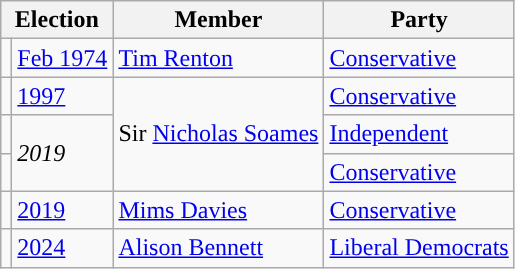<table class="wikitable">
<tr>
<th colspan="2">Election</th>
<th>Member</th>
<th>Party</th>
</tr>
<tr>
<td style="color:inherit;background-color: "></td>
<td><a href='#'>Feb 1974</a></td>
<td><a href='#'>Tim Renton</a></td>
<td><a href='#'>Conservative</a></td>
</tr>
<tr>
<td style="color:inherit;background-color: "></td>
<td><a href='#'>1997</a></td>
<td rowspan="3">Sir <a href='#'>Nicholas Soames</a></td>
<td><a href='#'>Conservative</a></td>
</tr>
<tr>
<td style="color:inherit;background-color: "></td>
<td rowspan=2><em>2019</em></td>
<td><a href='#'>Independent</a></td>
</tr>
<tr>
<td style="color:inherit;background-color: "></td>
<td><a href='#'>Conservative</a></td>
</tr>
<tr>
<td style="color:inherit;background-color: "></td>
<td><a href='#'>2019</a></td>
<td><a href='#'>Mims Davies</a></td>
<td><a href='#'>Conservative</a></td>
</tr>
<tr>
<td style="color:inherit;background-color: "></td>
<td><a href='#'>2024</a></td>
<td><a href='#'>Alison Bennett</a></td>
<td><a href='#'>Liberal Democrats</a></td>
</tr>
</table>
